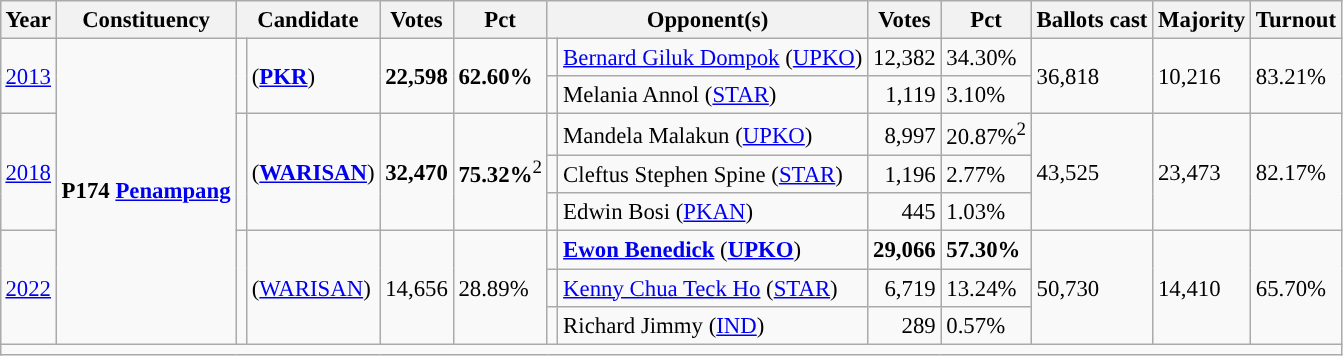<table class="wikitable" style="margin:0.5em ; font-size:95%">
<tr>
<th>Year</th>
<th>Constituency</th>
<th colspan=2>Candidate</th>
<th>Votes</th>
<th>Pct</th>
<th colspan=2>Opponent(s)</th>
<th>Votes</th>
<th>Pct</th>
<th>Ballots cast</th>
<th>Majority</th>
<th>Turnout</th>
</tr>
<tr>
<td rowspan=2><a href='#'>2013</a></td>
<td rowspan=8><strong>P174 <a href='#'>Penampang</a></strong></td>
<td rowspan=2 ></td>
<td rowspan=2><strong></strong> (<a href='#'><strong>PKR</strong></a>)</td>
<td rowspan=2 align="right"><strong>22,598</strong></td>
<td rowspan=2><strong>62.60%</strong></td>
<td></td>
<td><a href='#'>Bernard Giluk Dompok</a> (<a href='#'>UPKO</a>)</td>
<td align="right">12,382</td>
<td>34.30%</td>
<td rowspan=2>36,818</td>
<td rowspan=2>10,216</td>
<td rowspan=2>83.21%</td>
</tr>
<tr>
<td></td>
<td>Melania Annol (<a href='#'>STAR</a>)</td>
<td align="right">1,119</td>
<td>3.10%</td>
</tr>
<tr>
<td rowspan=3><a href='#'>2018</a></td>
<td rowspan=3 ></td>
<td rowspan=3><strong></strong> (<a href='#'><strong>WARISAN</strong></a>)</td>
<td rowspan=3 align="right"><strong>32,470</strong></td>
<td rowspan=3><strong>75.32%</strong><sup>2</sup></td>
<td></td>
<td> Mandela Malakun (<a href='#'>UPKO</a>)</td>
<td align="right">8,997</td>
<td>20.87%<sup>2</sup></td>
<td rowspan=3>43,525</td>
<td rowspan=3>23,473</td>
<td rowspan=3>82.17%</td>
</tr>
<tr>
<td></td>
<td>Cleftus Stephen Spine (<a href='#'>STAR</a>)</td>
<td align="right">1,196</td>
<td>2.77%</td>
</tr>
<tr>
<td></td>
<td>Edwin Bosi (<a href='#'>PKAN</a>)</td>
<td align="right">445</td>
<td>1.03%</td>
</tr>
<tr>
<td rowspan=3><a href='#'>2022</a></td>
<td rowspan=3 ></td>
<td rowspan=3> (<a href='#'>WARISAN</a>)</td>
<td rowspan=3 align="right">14,656</td>
<td rowspan=3>28.89%</td>
<td></td>
<td><strong><a href='#'>Ewon Benedick</a></strong> (<strong><a href='#'>UPKO</a></strong>)</td>
<td align="right"><strong>29,066</strong></td>
<td><strong>57.30%</strong></td>
<td rowspan=3>50,730</td>
<td rowspan=3>14,410</td>
<td rowspan=3>65.70%</td>
</tr>
<tr>
<td></td>
<td><a href='#'>Kenny Chua Teck Ho</a> (<a href='#'>STAR</a>)</td>
<td align="right">6,719</td>
<td>13.24%</td>
</tr>
<tr>
<td></td>
<td>Richard Jimmy (<a href='#'>IND</a>)</td>
<td align="right">289</td>
<td>0.57%</td>
</tr>
<tr>
<td colspan="13"></td>
</tr>
</table>
